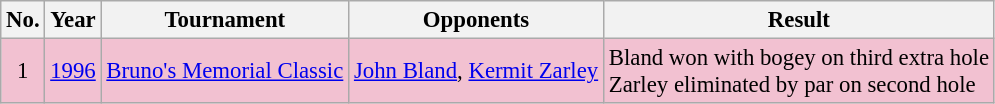<table class="wikitable" style="font-size:95%;">
<tr>
<th>No.</th>
<th>Year</th>
<th>Tournament</th>
<th>Opponents</th>
<th>Result</th>
</tr>
<tr style="background:#F2C1D1;">
<td align=center>1</td>
<td><a href='#'>1996</a></td>
<td><a href='#'>Bruno's Memorial Classic</a></td>
<td> <a href='#'>John Bland</a>,  <a href='#'>Kermit Zarley</a></td>
<td>Bland won with bogey on third extra hole<br>Zarley eliminated by par on second hole</td>
</tr>
</table>
